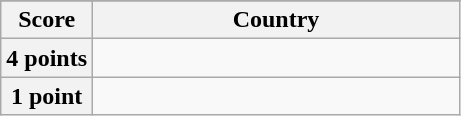<table class="wikitable">
<tr>
</tr>
<tr>
<th scope="col" width="20%">Score</th>
<th scope="col">Country</th>
</tr>
<tr>
<th scope="row">4 points</th>
<td></td>
</tr>
<tr>
<th scope="row">1 point</th>
<td></td>
</tr>
</table>
